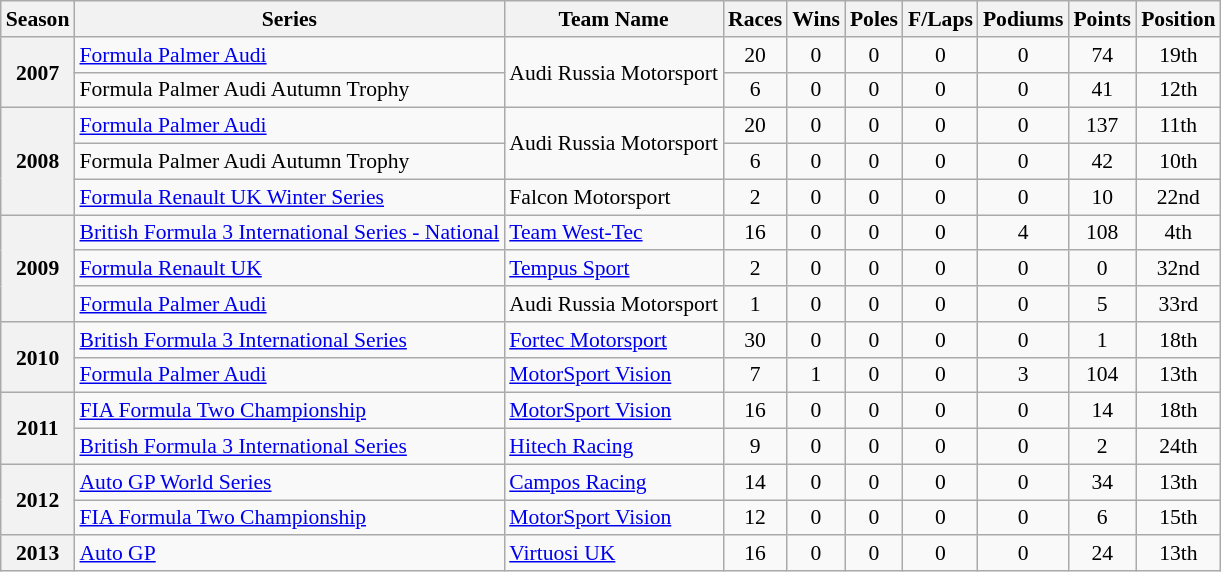<table class="wikitable" style="font-size: 90%; text-align:center">
<tr>
<th>Season</th>
<th>Series</th>
<th>Team Name</th>
<th>Races</th>
<th>Wins</th>
<th>Poles</th>
<th>F/Laps</th>
<th>Podiums</th>
<th>Points</th>
<th>Position</th>
</tr>
<tr>
<th rowspan=2>2007</th>
<td align=left><a href='#'>Formula Palmer Audi</a></td>
<td align=left rowspan=2>Audi Russia Motorsport</td>
<td>20</td>
<td>0</td>
<td>0</td>
<td>0</td>
<td>0</td>
<td>74</td>
<td>19th</td>
</tr>
<tr>
<td align=left>Formula Palmer Audi Autumn Trophy</td>
<td>6</td>
<td>0</td>
<td>0</td>
<td>0</td>
<td>0</td>
<td>41</td>
<td>12th</td>
</tr>
<tr>
<th rowspan=3>2008</th>
<td align=left><a href='#'>Formula Palmer Audi</a></td>
<td align=left rowspan=2>Audi Russia Motorsport</td>
<td>20</td>
<td>0</td>
<td>0</td>
<td>0</td>
<td>0</td>
<td>137</td>
<td>11th</td>
</tr>
<tr>
<td align=left>Formula Palmer Audi Autumn Trophy</td>
<td>6</td>
<td>0</td>
<td>0</td>
<td>0</td>
<td>0</td>
<td>42</td>
<td>10th</td>
</tr>
<tr>
<td align=left><a href='#'>Formula Renault UK Winter Series</a></td>
<td align=left>Falcon Motorsport</td>
<td>2</td>
<td>0</td>
<td>0</td>
<td>0</td>
<td>0</td>
<td>10</td>
<td>22nd</td>
</tr>
<tr>
<th rowspan=3>2009</th>
<td align=left><a href='#'>British Formula 3 International Series - National</a></td>
<td align=left><a href='#'>Team West-Tec</a></td>
<td>16</td>
<td>0</td>
<td>0</td>
<td>0</td>
<td>4</td>
<td>108</td>
<td>4th</td>
</tr>
<tr>
<td align=left><a href='#'>Formula Renault UK</a></td>
<td align=left><a href='#'>Tempus Sport</a></td>
<td>2</td>
<td>0</td>
<td>0</td>
<td>0</td>
<td>0</td>
<td>0</td>
<td>32nd</td>
</tr>
<tr>
<td align=left><a href='#'>Formula Palmer Audi</a></td>
<td align=left>Audi Russia Motorsport</td>
<td>1</td>
<td>0</td>
<td>0</td>
<td>0</td>
<td>0</td>
<td>5</td>
<td>33rd</td>
</tr>
<tr>
<th rowspan=2>2010</th>
<td align=left><a href='#'>British Formula 3 International Series</a></td>
<td align=left><a href='#'>Fortec Motorsport</a></td>
<td>30</td>
<td>0</td>
<td>0</td>
<td>0</td>
<td>0</td>
<td>1</td>
<td>18th</td>
</tr>
<tr>
<td align=left><a href='#'>Formula Palmer Audi</a></td>
<td align=left><a href='#'>MotorSport Vision</a></td>
<td>7</td>
<td>1</td>
<td>0</td>
<td>0</td>
<td>3</td>
<td>104</td>
<td>13th</td>
</tr>
<tr>
<th rowspan=2>2011</th>
<td align=left><a href='#'>FIA Formula Two Championship</a></td>
<td align=left><a href='#'>MotorSport Vision</a></td>
<td>16</td>
<td>0</td>
<td>0</td>
<td>0</td>
<td>0</td>
<td>14</td>
<td>18th</td>
</tr>
<tr>
<td align=left><a href='#'>British Formula 3 International Series</a></td>
<td align=left><a href='#'>Hitech Racing</a></td>
<td>9</td>
<td>0</td>
<td>0</td>
<td>0</td>
<td>0</td>
<td>2</td>
<td>24th</td>
</tr>
<tr>
<th rowspan=2>2012</th>
<td align=left><a href='#'>Auto GP World Series</a></td>
<td align=left><a href='#'>Campos Racing</a></td>
<td>14</td>
<td>0</td>
<td>0</td>
<td>0</td>
<td>0</td>
<td>34</td>
<td>13th</td>
</tr>
<tr>
<td align=left><a href='#'>FIA Formula Two Championship</a></td>
<td align=left><a href='#'>MotorSport Vision</a></td>
<td>12</td>
<td>0</td>
<td>0</td>
<td>0</td>
<td>0</td>
<td>6</td>
<td>15th</td>
</tr>
<tr>
<th>2013</th>
<td align=left><a href='#'>Auto GP</a></td>
<td align=left><a href='#'>Virtuosi UK</a></td>
<td>16</td>
<td>0</td>
<td>0</td>
<td>0</td>
<td>0</td>
<td>24</td>
<td>13th</td>
</tr>
</table>
